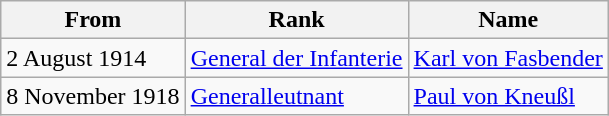<table class="wikitable">
<tr>
<th>From</th>
<th>Rank</th>
<th>Name</th>
</tr>
<tr>
<td>2 August 1914</td>
<td><a href='#'>General der Infanterie</a></td>
<td><a href='#'>Karl von Fasbender</a></td>
</tr>
<tr>
<td>8 November 1918</td>
<td><a href='#'>Generalleutnant</a></td>
<td><a href='#'>Paul von Kneußl</a></td>
</tr>
</table>
